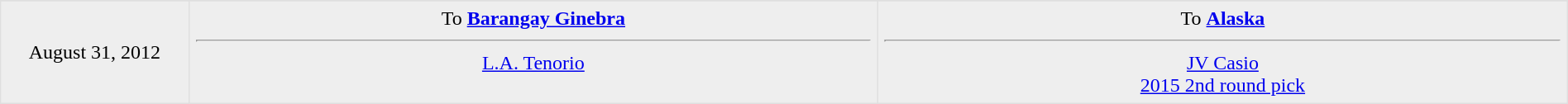<table border=1 style="border-collapse:collapse; text-align: center; width: 100%" bordercolor="#DFDFDF" cellpadding="5">
<tr>
</tr>
<tr bgcolor="eeeeee">
<td style="width:12%">August 31, 2012</td>
<td style="width:44%" valign="top">To <strong><a href='#'>Barangay Ginebra</a></strong><hr><a href='#'>L.A. Tenorio</a></td>
<td style="width:44%" valign="top">To <strong><a href='#'>Alaska</a></strong><hr><a href='#'>JV Casio</a> <br><a href='#'>2015 2nd round pick</a></td>
</tr>
</table>
